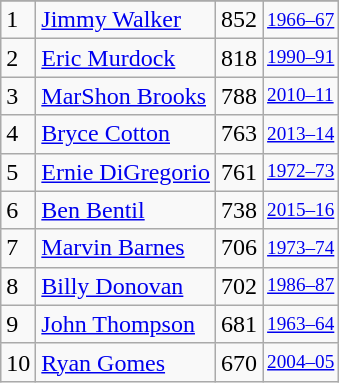<table class="wikitable">
<tr>
</tr>
<tr>
<td>1</td>
<td><a href='#'>Jimmy Walker</a></td>
<td>852</td>
<td style="font-size:80%;"><a href='#'>1966–67</a></td>
</tr>
<tr>
<td>2</td>
<td><a href='#'>Eric Murdock</a></td>
<td>818</td>
<td style="font-size:80%;"><a href='#'>1990–91</a></td>
</tr>
<tr>
<td>3</td>
<td><a href='#'>MarShon Brooks</a></td>
<td>788</td>
<td style="font-size:80%;"><a href='#'>2010–11</a></td>
</tr>
<tr>
<td>4</td>
<td><a href='#'>Bryce Cotton</a></td>
<td>763</td>
<td style="font-size:80%;"><a href='#'>2013–14</a></td>
</tr>
<tr>
<td>5</td>
<td><a href='#'>Ernie DiGregorio</a></td>
<td>761</td>
<td style="font-size:80%;"><a href='#'>1972–73</a></td>
</tr>
<tr>
<td>6</td>
<td><a href='#'>Ben Bentil</a></td>
<td>738</td>
<td style="font-size:80%;"><a href='#'>2015–16</a></td>
</tr>
<tr>
<td>7</td>
<td><a href='#'>Marvin Barnes</a></td>
<td>706</td>
<td style="font-size:80%;"><a href='#'>1973–74</a></td>
</tr>
<tr>
<td>8</td>
<td><a href='#'>Billy Donovan</a></td>
<td>702</td>
<td style="font-size:80%;"><a href='#'>1986–87</a></td>
</tr>
<tr>
<td>9</td>
<td><a href='#'>John Thompson</a></td>
<td>681</td>
<td style="font-size:80%;"><a href='#'>1963–64</a></td>
</tr>
<tr>
<td>10</td>
<td><a href='#'>Ryan Gomes</a></td>
<td>670</td>
<td style="font-size:80%;"><a href='#'>2004–05</a></td>
</tr>
</table>
